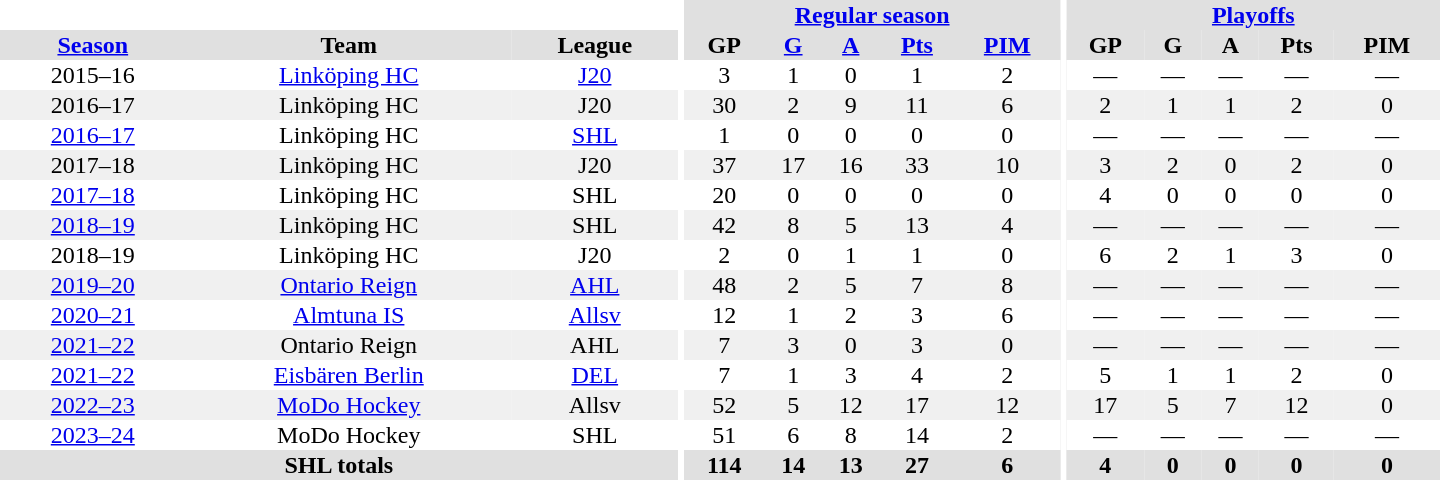<table border="0" cellpadding="1" cellspacing="0" style="text-align:center; width:60em">
<tr bgcolor="#e0e0e0">
<th colspan="3" bgcolor="#ffffff"></th>
<th rowspan="99" bgcolor="#ffffff"></th>
<th colspan="5"><a href='#'>Regular season</a></th>
<th rowspan="99" bgcolor="#ffffff"></th>
<th colspan="5"><a href='#'>Playoffs</a></th>
</tr>
<tr bgcolor="#e0e0e0">
<th><a href='#'>Season</a></th>
<th>Team</th>
<th>League</th>
<th>GP</th>
<th><a href='#'>G</a></th>
<th><a href='#'>A</a></th>
<th><a href='#'>Pts</a></th>
<th><a href='#'>PIM</a></th>
<th>GP</th>
<th>G</th>
<th>A</th>
<th>Pts</th>
<th>PIM</th>
</tr>
<tr>
<td>2015–16</td>
<td><a href='#'>Linköping HC</a></td>
<td><a href='#'>J20</a></td>
<td>3</td>
<td>1</td>
<td>0</td>
<td>1</td>
<td>2</td>
<td>—</td>
<td>—</td>
<td>—</td>
<td>—</td>
<td>—</td>
</tr>
<tr bgcolor="#f0f0f0">
<td>2016–17</td>
<td>Linköping HC</td>
<td>J20</td>
<td>30</td>
<td>2</td>
<td>9</td>
<td>11</td>
<td>6</td>
<td>2</td>
<td>1</td>
<td>1</td>
<td>2</td>
<td>0</td>
</tr>
<tr>
<td><a href='#'>2016–17</a></td>
<td>Linköping HC</td>
<td><a href='#'>SHL</a></td>
<td>1</td>
<td>0</td>
<td>0</td>
<td>0</td>
<td>0</td>
<td>—</td>
<td>—</td>
<td>—</td>
<td>—</td>
<td>—</td>
</tr>
<tr bgcolor="#f0f0f0">
<td>2017–18</td>
<td>Linköping HC</td>
<td>J20</td>
<td>37</td>
<td>17</td>
<td>16</td>
<td>33</td>
<td>10</td>
<td>3</td>
<td>2</td>
<td>0</td>
<td>2</td>
<td>0</td>
</tr>
<tr>
<td><a href='#'>2017–18</a></td>
<td>Linköping HC</td>
<td>SHL</td>
<td>20</td>
<td>0</td>
<td>0</td>
<td>0</td>
<td>0</td>
<td>4</td>
<td>0</td>
<td>0</td>
<td>0</td>
<td>0</td>
</tr>
<tr bgcolor="#f0f0f0">
<td><a href='#'>2018–19</a></td>
<td>Linköping HC</td>
<td>SHL</td>
<td>42</td>
<td>8</td>
<td>5</td>
<td>13</td>
<td>4</td>
<td>—</td>
<td>—</td>
<td>—</td>
<td>—</td>
<td>—</td>
</tr>
<tr>
<td>2018–19</td>
<td>Linköping HC</td>
<td>J20</td>
<td>2</td>
<td>0</td>
<td>1</td>
<td>1</td>
<td>0</td>
<td>6</td>
<td>2</td>
<td>1</td>
<td>3</td>
<td>0</td>
</tr>
<tr bgcolor="#f0f0f0">
<td><a href='#'>2019–20</a></td>
<td><a href='#'>Ontario Reign</a></td>
<td><a href='#'>AHL</a></td>
<td>48</td>
<td>2</td>
<td>5</td>
<td>7</td>
<td>8</td>
<td>—</td>
<td>—</td>
<td>—</td>
<td>—</td>
<td>—</td>
</tr>
<tr>
<td><a href='#'>2020–21</a></td>
<td><a href='#'>Almtuna IS</a></td>
<td><a href='#'>Allsv</a></td>
<td>12</td>
<td>1</td>
<td>2</td>
<td>3</td>
<td>6</td>
<td>—</td>
<td>—</td>
<td>—</td>
<td>—</td>
<td>—</td>
</tr>
<tr bgcolor="#f0f0f0">
<td><a href='#'>2021–22</a></td>
<td>Ontario Reign</td>
<td>AHL</td>
<td>7</td>
<td>3</td>
<td>0</td>
<td>3</td>
<td>0</td>
<td>—</td>
<td>—</td>
<td>—</td>
<td>—</td>
<td>—</td>
</tr>
<tr>
<td><a href='#'>2021–22</a></td>
<td><a href='#'>Eisbären Berlin</a></td>
<td><a href='#'>DEL</a></td>
<td>7</td>
<td>1</td>
<td>3</td>
<td>4</td>
<td>2</td>
<td>5</td>
<td>1</td>
<td>1</td>
<td>2</td>
<td>0</td>
</tr>
<tr bgcolor="#f0f0f0">
<td><a href='#'>2022–23</a></td>
<td><a href='#'>MoDo Hockey</a></td>
<td>Allsv</td>
<td>52</td>
<td>5</td>
<td>12</td>
<td>17</td>
<td>12</td>
<td>17</td>
<td>5</td>
<td>7</td>
<td>12</td>
<td>0</td>
</tr>
<tr>
<td><a href='#'>2023–24</a></td>
<td>MoDo Hockey</td>
<td>SHL</td>
<td>51</td>
<td>6</td>
<td>8</td>
<td>14</td>
<td>2</td>
<td>—</td>
<td>—</td>
<td>—</td>
<td>—</td>
<td>—</td>
</tr>
<tr bgcolor="#e0e0e0">
<th colspan="3">SHL totals</th>
<th>114</th>
<th>14</th>
<th>13</th>
<th>27</th>
<th>6</th>
<th>4</th>
<th>0</th>
<th>0</th>
<th>0</th>
<th>0</th>
</tr>
</table>
